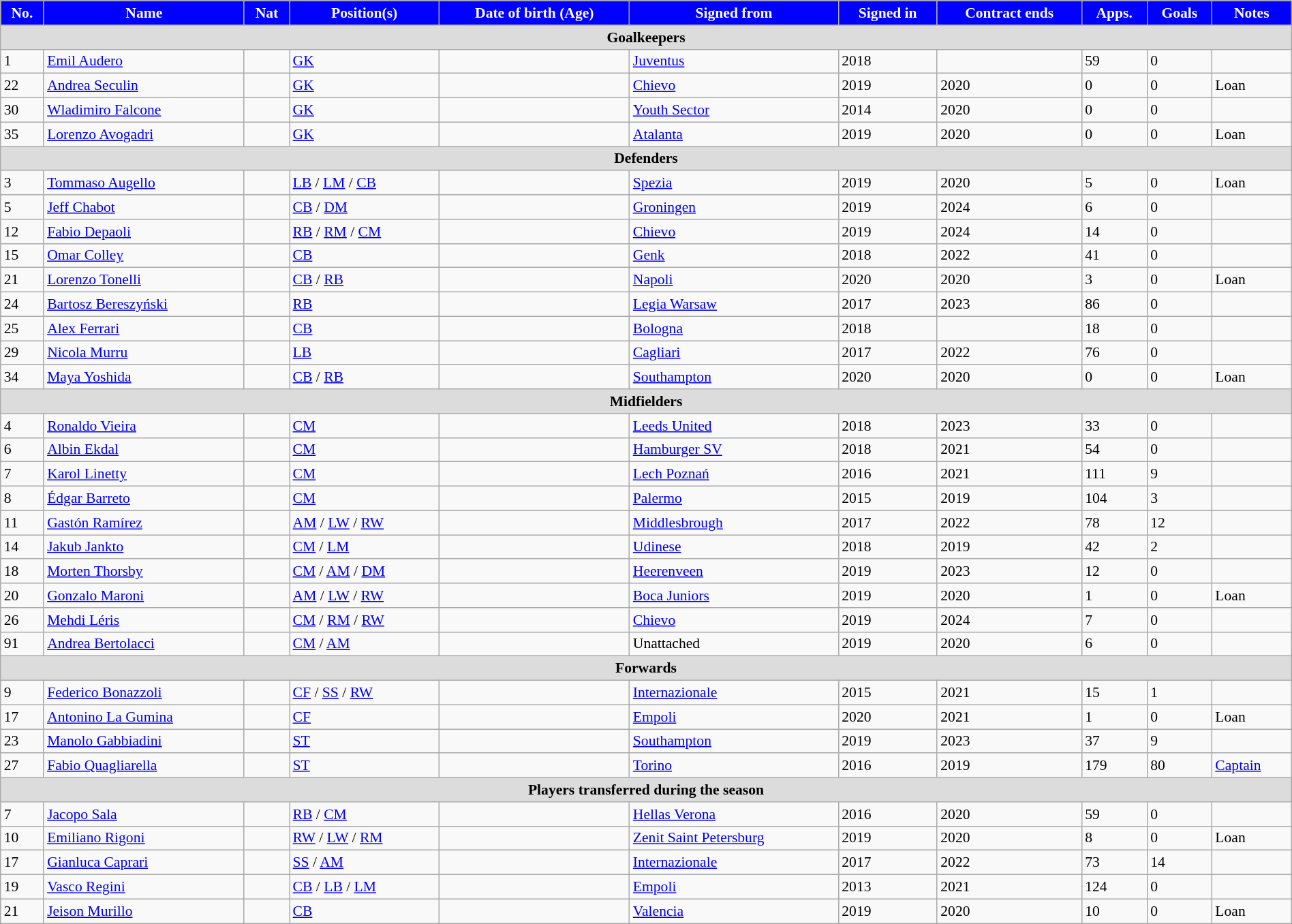<table class="wikitable" style="text-align:left; font-size:90%; width:100%;">
<tr>
<th style="background:blue; color:white; text-align:center;">No.</th>
<th style="background:blue; color:white; text-align:center;">Name</th>
<th style="background:blue; color:white; text-align:center;">Nat</th>
<th style="background:blue; color:white; text-align:center;">Position(s)</th>
<th style="background:blue; color:white; text-align:center;">Date of birth (Age)</th>
<th style="background:blue; color:white; text-align:center;">Signed from</th>
<th style="background:blue; color:white; text-align:center;">Signed in</th>
<th style="background:blue; color:white; text-align:center;">Contract ends</th>
<th style="background:blue; color:white; text-align:center;">Apps.</th>
<th style="background:blue; color:white; text-align:center;">Goals</th>
<th style="background:blue; color:white; text-align:center;">Notes</th>
</tr>
<tr>
<th colspan=11 style="background:#DCDCDC; text-align:center;">Goalkeepers</th>
</tr>
<tr>
<td>1</td>
<td><a href='#'>Emil Audero</a></td>
<td></td>
<td><a href='#'>GK</a></td>
<td></td>
<td> <a href='#'>Juventus</a></td>
<td>2018</td>
<td></td>
<td>59</td>
<td>0</td>
<td></td>
</tr>
<tr>
<td>22</td>
<td><a href='#'>Andrea Seculin</a></td>
<td></td>
<td><a href='#'>GK</a></td>
<td></td>
<td> <a href='#'>Chievo</a></td>
<td>2019</td>
<td>2020</td>
<td>0</td>
<td>0</td>
<td>Loan</td>
</tr>
<tr>
<td>30</td>
<td><a href='#'>Wladimiro Falcone</a></td>
<td></td>
<td><a href='#'>GK</a></td>
<td></td>
<td> <a href='#'>Youth Sector</a></td>
<td>2014</td>
<td>2020</td>
<td>0</td>
<td>0</td>
<td></td>
</tr>
<tr>
<td>35</td>
<td><a href='#'>Lorenzo Avogadri</a></td>
<td></td>
<td><a href='#'>GK</a></td>
<td></td>
<td> <a href='#'>Atalanta</a></td>
<td>2019</td>
<td>2020</td>
<td>0</td>
<td>0</td>
<td>Loan</td>
</tr>
<tr>
<th colspan=11 style="background:#DCDCDC; text-align:center;">Defenders</th>
</tr>
<tr>
<td>3</td>
<td><a href='#'>Tommaso Augello</a></td>
<td></td>
<td><a href='#'>LB</a> / <a href='#'>LM</a> / <a href='#'>CB</a></td>
<td></td>
<td> <a href='#'>Spezia</a></td>
<td>2019</td>
<td>2020</td>
<td>5</td>
<td>0</td>
<td>Loan</td>
</tr>
<tr>
<td>5</td>
<td><a href='#'>Jeff Chabot</a></td>
<td></td>
<td><a href='#'>CB</a> / <a href='#'>DM</a></td>
<td></td>
<td> <a href='#'>Groningen</a></td>
<td>2019</td>
<td>2024</td>
<td>6</td>
<td>0</td>
<td></td>
</tr>
<tr>
<td>12</td>
<td><a href='#'>Fabio Depaoli</a></td>
<td></td>
<td><a href='#'>RB</a> / <a href='#'>RM</a> / <a href='#'>CM</a></td>
<td></td>
<td> <a href='#'>Chievo</a></td>
<td>2019</td>
<td>2024</td>
<td>14</td>
<td>0</td>
<td></td>
</tr>
<tr>
<td>15</td>
<td><a href='#'>Omar Colley</a></td>
<td></td>
<td><a href='#'>CB</a></td>
<td></td>
<td> <a href='#'>Genk</a></td>
<td>2018</td>
<td>2022</td>
<td>41</td>
<td>0</td>
<td></td>
</tr>
<tr>
<td>21</td>
<td><a href='#'>Lorenzo Tonelli</a></td>
<td></td>
<td><a href='#'>CB</a> / <a href='#'>RB</a></td>
<td></td>
<td> <a href='#'>Napoli</a></td>
<td>2020</td>
<td>2020</td>
<td>3</td>
<td>0</td>
<td>Loan</td>
</tr>
<tr>
<td>24</td>
<td><a href='#'>Bartosz Bereszyński</a></td>
<td></td>
<td><a href='#'>RB</a></td>
<td></td>
<td> <a href='#'>Legia Warsaw</a></td>
<td>2017</td>
<td>2023</td>
<td>86</td>
<td>0</td>
<td></td>
</tr>
<tr>
<td>25</td>
<td><a href='#'>Alex Ferrari</a></td>
<td></td>
<td><a href='#'>CB</a></td>
<td></td>
<td> <a href='#'>Bologna</a></td>
<td>2018</td>
<td></td>
<td>18</td>
<td>0</td>
<td></td>
</tr>
<tr>
<td>29</td>
<td><a href='#'>Nicola Murru</a></td>
<td></td>
<td><a href='#'>LB</a></td>
<td></td>
<td> <a href='#'>Cagliari</a></td>
<td>2017</td>
<td>2022</td>
<td>76</td>
<td>0</td>
<td></td>
</tr>
<tr>
<td>34</td>
<td><a href='#'>Maya Yoshida</a></td>
<td></td>
<td><a href='#'>CB</a> / <a href='#'>RB</a></td>
<td></td>
<td> <a href='#'>Southampton</a></td>
<td>2020</td>
<td>2020</td>
<td>0</td>
<td>0</td>
<td>Loan</td>
</tr>
<tr>
<th colspan=11 style="background:#DCDCDC; text-align:center;">Midfielders</th>
</tr>
<tr>
<td>4</td>
<td><a href='#'>Ronaldo Vieira</a></td>
<td></td>
<td><a href='#'>CM</a></td>
<td></td>
<td> <a href='#'>Leeds United</a></td>
<td>2018</td>
<td>2023</td>
<td>33</td>
<td>0</td>
<td></td>
</tr>
<tr>
<td>6</td>
<td><a href='#'>Albin Ekdal</a></td>
<td></td>
<td><a href='#'>CM</a></td>
<td></td>
<td> <a href='#'>Hamburger SV</a></td>
<td>2018</td>
<td>2021</td>
<td>54</td>
<td>0</td>
<td></td>
</tr>
<tr>
<td>7</td>
<td><a href='#'>Karol Linetty</a></td>
<td></td>
<td><a href='#'>CM</a></td>
<td></td>
<td> <a href='#'>Lech Poznań</a></td>
<td>2016</td>
<td>2021</td>
<td>111</td>
<td>9</td>
<td></td>
</tr>
<tr>
<td>8</td>
<td><a href='#'>Édgar Barreto</a></td>
<td></td>
<td><a href='#'>CM</a></td>
<td></td>
<td> <a href='#'>Palermo</a></td>
<td>2015</td>
<td>2019</td>
<td>104</td>
<td>3</td>
<td></td>
</tr>
<tr>
<td>11</td>
<td><a href='#'>Gastón Ramírez</a></td>
<td></td>
<td><a href='#'>AM</a> / <a href='#'>LW</a> / <a href='#'>RW</a></td>
<td></td>
<td> <a href='#'>Middlesbrough</a></td>
<td>2017</td>
<td>2022</td>
<td>78</td>
<td>12</td>
<td></td>
</tr>
<tr>
<td>14</td>
<td><a href='#'>Jakub Jankto</a></td>
<td></td>
<td><a href='#'>CM</a> / <a href='#'>LM</a></td>
<td></td>
<td> <a href='#'>Udinese</a></td>
<td>2018</td>
<td>2019</td>
<td>42</td>
<td>2</td>
<td></td>
</tr>
<tr>
<td>18</td>
<td><a href='#'>Morten Thorsby</a></td>
<td></td>
<td><a href='#'>CM</a> / <a href='#'>AM</a> / <a href='#'>DM</a></td>
<td></td>
<td> <a href='#'>Heerenveen</a></td>
<td>2019</td>
<td>2023</td>
<td>12</td>
<td>0</td>
<td></td>
</tr>
<tr>
<td>20</td>
<td><a href='#'>Gonzalo Maroni</a></td>
<td></td>
<td><a href='#'>AM</a> / <a href='#'>LW</a> / <a href='#'>RW</a></td>
<td></td>
<td> <a href='#'>Boca Juniors</a></td>
<td>2019</td>
<td>2020</td>
<td>1</td>
<td>0</td>
<td>Loan</td>
</tr>
<tr>
<td>26</td>
<td><a href='#'>Mehdi Léris</a></td>
<td></td>
<td><a href='#'>CM</a> / <a href='#'>RM</a> / <a href='#'>RW</a></td>
<td></td>
<td> <a href='#'>Chievo</a></td>
<td>2019</td>
<td>2024</td>
<td>7</td>
<td>0</td>
<td></td>
</tr>
<tr>
<td>91</td>
<td><a href='#'>Andrea Bertolacci</a></td>
<td></td>
<td><a href='#'>CM</a> / <a href='#'>AM</a></td>
<td></td>
<td>Unattached</td>
<td>2019</td>
<td>2020</td>
<td>6</td>
<td>0</td>
<td></td>
</tr>
<tr>
<th colspan=11 style="background:#DCDCDC; text-align:center;">Forwards</th>
</tr>
<tr>
<td>9</td>
<td><a href='#'>Federico Bonazzoli</a></td>
<td></td>
<td><a href='#'>CF</a> / <a href='#'>SS</a> / <a href='#'>RW</a></td>
<td></td>
<td> <a href='#'>Internazionale</a></td>
<td>2015</td>
<td>2021</td>
<td>15</td>
<td>1</td>
<td></td>
</tr>
<tr>
<td>17</td>
<td><a href='#'>Antonino La Gumina</a></td>
<td></td>
<td><a href='#'>CF</a></td>
<td></td>
<td> <a href='#'>Empoli</a></td>
<td>2020</td>
<td>2021</td>
<td>1</td>
<td>0</td>
<td>Loan</td>
</tr>
<tr>
<td>23</td>
<td><a href='#'>Manolo Gabbiadini</a></td>
<td></td>
<td><a href='#'>ST</a></td>
<td></td>
<td> <a href='#'>Southampton</a></td>
<td>2019</td>
<td>2023</td>
<td>37</td>
<td>9</td>
<td></td>
</tr>
<tr>
<td>27</td>
<td><a href='#'>Fabio Quagliarella</a></td>
<td></td>
<td><a href='#'>ST</a></td>
<td></td>
<td> <a href='#'>Torino</a></td>
<td>2016</td>
<td>2019</td>
<td>179</td>
<td>80</td>
<td><a href='#'>Captain</a></td>
</tr>
<tr>
<th colspan=11 style="background:#DCDCDC; text-align:center;">Players transferred during the season</th>
</tr>
<tr>
<td>7</td>
<td><a href='#'>Jacopo Sala</a></td>
<td></td>
<td><a href='#'>RB</a> / <a href='#'>CM</a></td>
<td></td>
<td> <a href='#'>Hellas Verona</a></td>
<td>2016</td>
<td>2020</td>
<td>59</td>
<td>0</td>
<td></td>
</tr>
<tr>
<td>10</td>
<td><a href='#'>Emiliano Rigoni</a></td>
<td></td>
<td><a href='#'>RW</a> / <a href='#'>LW</a> / <a href='#'>RM</a></td>
<td></td>
<td> <a href='#'>Zenit Saint Petersburg</a></td>
<td>2019</td>
<td>2020</td>
<td>8</td>
<td>0</td>
<td>Loan</td>
</tr>
<tr>
<td>17</td>
<td><a href='#'>Gianluca Caprari</a></td>
<td></td>
<td><a href='#'>SS</a> / <a href='#'>AM</a></td>
<td></td>
<td> <a href='#'>Internazionale</a></td>
<td>2017</td>
<td>2022</td>
<td>73</td>
<td>14</td>
<td></td>
</tr>
<tr>
<td>19</td>
<td><a href='#'>Vasco Regini</a></td>
<td></td>
<td><a href='#'>CB</a> / <a href='#'>LB</a> / <a href='#'>LM</a></td>
<td></td>
<td> <a href='#'>Empoli</a></td>
<td>2013</td>
<td>2021</td>
<td>124</td>
<td>0</td>
<td></td>
</tr>
<tr>
<td>21</td>
<td><a href='#'>Jeison Murillo</a></td>
<td></td>
<td><a href='#'>CB</a></td>
<td></td>
<td> <a href='#'>Valencia</a></td>
<td>2019</td>
<td>2020</td>
<td>10</td>
<td>0</td>
<td>Loan</td>
</tr>
</table>
